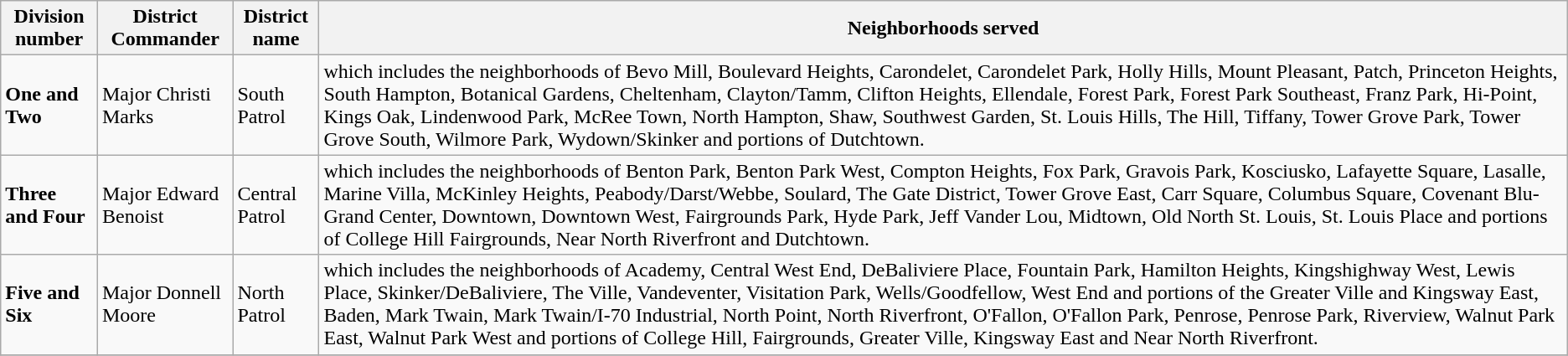<table class="wikitable">
<tr>
<th>Division number</th>
<th>District Commander</th>
<th>District name</th>
<th>Neighborhoods served</th>
</tr>
<tr>
<td><strong>One and Two</strong></td>
<td>Major Christi Marks</td>
<td>South Patrol</td>
<td>which includes the neighborhoods of Bevo Mill, Boulevard Heights, Carondelet, Carondelet Park, Holly Hills, Mount Pleasant, Patch, Princeton Heights, South Hampton, Botanical Gardens, Cheltenham, Clayton/Tamm, Clifton Heights, Ellendale, Forest Park, Forest Park Southeast, Franz Park, Hi-Point, Kings Oak, Lindenwood Park, McRee Town, North Hampton, Shaw, Southwest Garden, St. Louis Hills, The Hill, Tiffany, Tower Grove Park, Tower Grove South, Wilmore Park, Wydown/Skinker and portions of Dutchtown.</td>
</tr>
<tr>
<td><strong>Three and Four</strong></td>
<td>Major Edward Benoist</td>
<td>Central Patrol</td>
<td>which includes the neighborhoods of Benton Park, Benton Park West, Compton Heights, Fox Park, Gravois Park, Kosciusko, Lafayette Square, Lasalle, Marine Villa, McKinley Heights, Peabody/Darst/Webbe, Soulard, The Gate District, Tower Grove East, Carr Square, Columbus Square, Covenant Blu-Grand Center, Downtown, Downtown West, Fairgrounds Park, Hyde Park, Jeff Vander Lou, Midtown, Old North St. Louis, St. Louis Place and portions of College Hill Fairgrounds, Near North Riverfront and Dutchtown.</td>
</tr>
<tr>
<td><strong>Five and Six</strong></td>
<td>Major Donnell Moore</td>
<td>North Patrol</td>
<td>which includes the neighborhoods of Academy, Central West End, DeBaliviere Place, Fountain Park, Hamilton Heights, Kingshighway West, Lewis Place, Skinker/DeBaliviere, The Ville, Vandeventer, Visitation Park, Wells/Goodfellow, West End and portions of the Greater Ville and Kingsway East, Baden, Mark Twain, Mark Twain/I-70 Industrial, North Point, North Riverfront, O'Fallon, O'Fallon Park, Penrose, Penrose Park, Riverview, Walnut Park East, Walnut Park West and portions of College Hill, Fairgrounds, Greater Ville, Kingsway East and Near North Riverfront.</td>
</tr>
<tr>
</tr>
</table>
